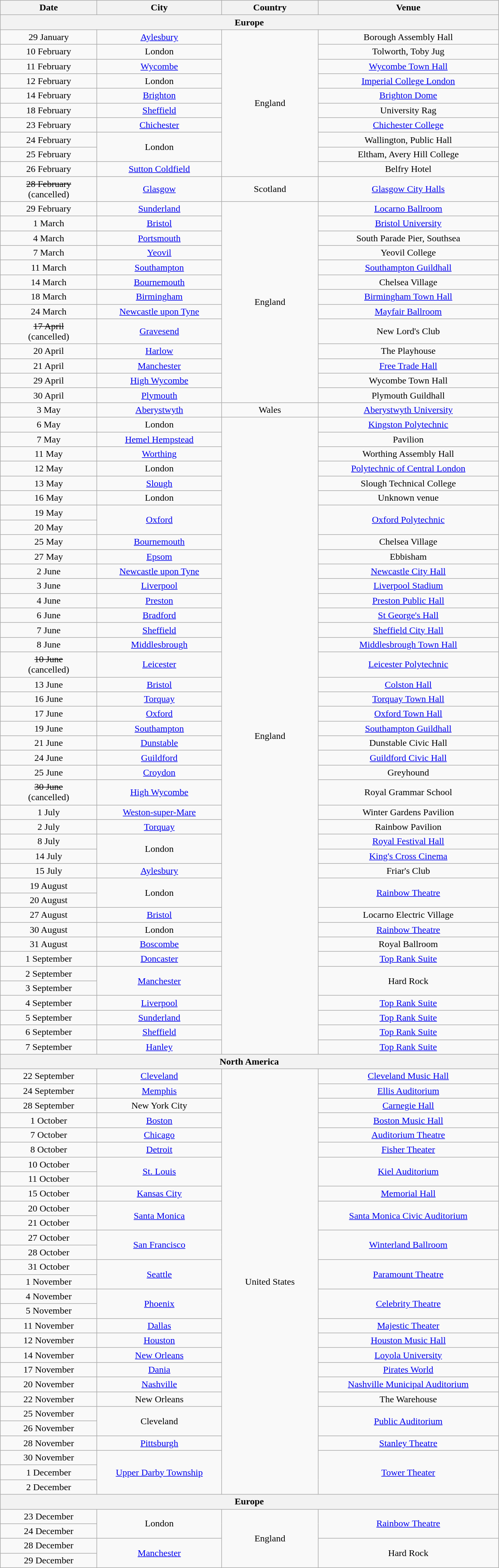<table class="wikitable" style="text-align:center;">
<tr>
<th scope="col" style="width:10em;">Date</th>
<th scope="col" style="width:13em;">City</th>
<th scope="col" style="width:10em;">Country</th>
<th scope="col" style="width:19em;">Venue</th>
</tr>
<tr>
<th colspan="4">Europe</th>
</tr>
<tr>
<td>29 January</td>
<td><a href='#'>Aylesbury</a></td>
<td rowspan="10">England</td>
<td>Borough Assembly Hall</td>
</tr>
<tr>
<td>10 February</td>
<td>London</td>
<td>Tolworth, Toby Jug</td>
</tr>
<tr>
<td>11 February</td>
<td><a href='#'>Wycombe</a></td>
<td><a href='#'>Wycombe Town Hall</a></td>
</tr>
<tr>
<td>12 February</td>
<td>London</td>
<td><a href='#'>Imperial College London</a></td>
</tr>
<tr>
<td>14 February</td>
<td><a href='#'>Brighton</a></td>
<td><a href='#'>Brighton Dome</a></td>
</tr>
<tr>
<td>18 February</td>
<td><a href='#'>Sheffield</a></td>
<td>University Rag</td>
</tr>
<tr>
<td>23 February</td>
<td><a href='#'>Chichester</a></td>
<td><a href='#'>Chichester College</a></td>
</tr>
<tr>
<td>24 February</td>
<td rowspan="2">London</td>
<td>Wallington, Public Hall</td>
</tr>
<tr>
<td>25 February</td>
<td>Eltham, Avery Hill College</td>
</tr>
<tr>
<td>26 February</td>
<td><a href='#'>Sutton Coldfield</a></td>
<td>Belfry Hotel</td>
</tr>
<tr>
<td><s>28 February </s><br>(cancelled)</td>
<td><a href='#'>Glasgow</a></td>
<td>Scotland</td>
<td><a href='#'>Glasgow City Halls</a></td>
</tr>
<tr>
<td>29 February</td>
<td><a href='#'>Sunderland</a></td>
<td rowspan="13">England</td>
<td><a href='#'>Locarno Ballroom</a></td>
</tr>
<tr>
<td>1 March</td>
<td><a href='#'>Bristol</a></td>
<td><a href='#'>Bristol University</a></td>
</tr>
<tr>
<td>4 March</td>
<td><a href='#'>Portsmouth</a></td>
<td>South Parade Pier, Southsea</td>
</tr>
<tr>
<td>7 March</td>
<td><a href='#'>Yeovil</a></td>
<td>Yeovil College</td>
</tr>
<tr>
<td>11 March</td>
<td><a href='#'>Southampton</a></td>
<td><a href='#'>Southampton Guildhall</a></td>
</tr>
<tr>
<td>14 March</td>
<td><a href='#'>Bournemouth</a></td>
<td>Chelsea Village</td>
</tr>
<tr>
<td>18 March</td>
<td><a href='#'>Birmingham</a></td>
<td><a href='#'>Birmingham Town Hall</a></td>
</tr>
<tr>
<td>24 March</td>
<td><a href='#'>Newcastle upon Tyne</a></td>
<td><a href='#'>Mayfair Ballroom</a></td>
</tr>
<tr>
<td><s>17 April </s><br>(cancelled)</td>
<td><a href='#'>Gravesend</a></td>
<td>New Lord's Club</td>
</tr>
<tr>
<td>20 April</td>
<td><a href='#'>Harlow</a></td>
<td>The Playhouse</td>
</tr>
<tr>
<td>21 April</td>
<td><a href='#'>Manchester</a></td>
<td><a href='#'>Free Trade Hall</a></td>
</tr>
<tr>
<td>29 April</td>
<td><a href='#'>High Wycombe</a></td>
<td>Wycombe Town Hall</td>
</tr>
<tr>
<td>30 April</td>
<td><a href='#'>Plymouth</a></td>
<td>Plymouth Guildhall</td>
</tr>
<tr>
<td>3 May</td>
<td><a href='#'>Aberystwyth</a></td>
<td>Wales</td>
<td><a href='#'>Aberystwyth University</a></td>
</tr>
<tr>
<td>6 May</td>
<td>London</td>
<td rowspan="42">England</td>
<td><a href='#'>Kingston Polytechnic</a></td>
</tr>
<tr>
<td>7 May</td>
<td><a href='#'>Hemel Hempstead</a></td>
<td>Pavilion</td>
</tr>
<tr>
<td>11 May</td>
<td><a href='#'>Worthing</a></td>
<td>Worthing Assembly Hall</td>
</tr>
<tr>
<td>12 May</td>
<td>London</td>
<td><a href='#'>Polytechnic of Central London</a></td>
</tr>
<tr>
<td>13 May</td>
<td><a href='#'>Slough</a></td>
<td>Slough Technical College</td>
</tr>
<tr>
<td>16 May</td>
<td>London</td>
<td>Unknown venue</td>
</tr>
<tr>
<td>19 May</td>
<td rowspan="2"><a href='#'>Oxford</a></td>
<td rowspan="2"><a href='#'>Oxford Polytechnic</a></td>
</tr>
<tr>
<td>20 May</td>
</tr>
<tr>
<td>25 May</td>
<td><a href='#'>Bournemouth</a></td>
<td>Chelsea Village</td>
</tr>
<tr>
<td>27 May</td>
<td><a href='#'>Epsom</a></td>
<td>Ebbisham</td>
</tr>
<tr>
<td>2 June</td>
<td><a href='#'>Newcastle upon Tyne</a></td>
<td><a href='#'>Newcastle City Hall</a></td>
</tr>
<tr>
<td>3 June</td>
<td><a href='#'>Liverpool</a></td>
<td><a href='#'>Liverpool Stadium</a></td>
</tr>
<tr>
<td>4 June</td>
<td><a href='#'>Preston</a></td>
<td><a href='#'>Preston Public Hall</a></td>
</tr>
<tr>
<td>6 June</td>
<td><a href='#'>Bradford</a></td>
<td><a href='#'>St George's Hall</a></td>
</tr>
<tr>
<td>7 June</td>
<td><a href='#'>Sheffield</a></td>
<td><a href='#'>Sheffield City Hall</a></td>
</tr>
<tr>
<td>8 June</td>
<td><a href='#'>Middlesbrough</a></td>
<td><a href='#'>Middlesbrough Town Hall</a></td>
</tr>
<tr>
<td><s>10 June </s><br>(cancelled)</td>
<td><a href='#'>Leicester</a></td>
<td><a href='#'>Leicester Polytechnic</a></td>
</tr>
<tr>
<td>13 June</td>
<td><a href='#'>Bristol</a></td>
<td><a href='#'>Colston Hall</a></td>
</tr>
<tr>
<td>16 June</td>
<td><a href='#'>Torquay</a></td>
<td><a href='#'>Torquay Town Hall</a></td>
</tr>
<tr>
<td>17 June</td>
<td><a href='#'>Oxford</a></td>
<td><a href='#'>Oxford Town Hall</a></td>
</tr>
<tr>
<td>19 June</td>
<td><a href='#'>Southampton</a></td>
<td><a href='#'>Southampton Guildhall</a></td>
</tr>
<tr>
<td>21 June</td>
<td><a href='#'>Dunstable</a></td>
<td>Dunstable Civic Hall</td>
</tr>
<tr>
<td>24 June</td>
<td><a href='#'>Guildford</a></td>
<td><a href='#'>Guildford Civic Hall</a></td>
</tr>
<tr>
<td>25 June</td>
<td><a href='#'>Croydon</a></td>
<td>Greyhound</td>
</tr>
<tr>
<td><s>30 June </s><br>(cancelled)</td>
<td><a href='#'>High Wycombe</a></td>
<td>Royal Grammar School</td>
</tr>
<tr>
<td>1 July</td>
<td><a href='#'>Weston-super-Mare</a></td>
<td>Winter Gardens Pavilion</td>
</tr>
<tr>
<td>2 July</td>
<td><a href='#'>Torquay</a></td>
<td>Rainbow Pavilion</td>
</tr>
<tr>
<td>8 July</td>
<td rowspan="2">London</td>
<td><a href='#'>Royal Festival Hall</a></td>
</tr>
<tr>
<td>14 July</td>
<td><a href='#'>King's Cross Cinema</a></td>
</tr>
<tr>
<td>15 July</td>
<td><a href='#'>Aylesbury</a></td>
<td>Friar's Club</td>
</tr>
<tr>
<td>19 August</td>
<td rowspan="2">London</td>
<td rowspan="2"><a href='#'>Rainbow Theatre</a></td>
</tr>
<tr>
<td>20 August</td>
</tr>
<tr>
<td>27 August</td>
<td><a href='#'>Bristol</a></td>
<td>Locarno Electric Village</td>
</tr>
<tr>
<td>30 August</td>
<td>London</td>
<td><a href='#'>Rainbow Theatre</a></td>
</tr>
<tr>
<td>31 August</td>
<td><a href='#'>Boscombe</a></td>
<td>Royal Ballroom</td>
</tr>
<tr>
<td>1 September</td>
<td><a href='#'>Doncaster</a></td>
<td><a href='#'>Top Rank Suite</a></td>
</tr>
<tr>
<td>2 September</td>
<td rowspan="2"><a href='#'>Manchester</a></td>
<td rowspan="2">Hard Rock</td>
</tr>
<tr>
<td>3 September</td>
</tr>
<tr>
<td>4 September</td>
<td><a href='#'>Liverpool</a></td>
<td><a href='#'>Top Rank Suite</a></td>
</tr>
<tr>
<td>5 September</td>
<td><a href='#'>Sunderland</a></td>
<td><a href='#'>Top Rank Suite</a></td>
</tr>
<tr>
<td>6 September</td>
<td><a href='#'>Sheffield</a></td>
<td><a href='#'>Top Rank Suite</a></td>
</tr>
<tr>
<td>7 September</td>
<td><a href='#'>Hanley</a></td>
<td><a href='#'>Top Rank Suite</a></td>
</tr>
<tr>
<th colspan="4">North America</th>
</tr>
<tr>
<td>22 September</td>
<td><a href='#'>Cleveland</a></td>
<td rowspan="29">United States</td>
<td><a href='#'>Cleveland Music Hall</a></td>
</tr>
<tr>
<td>24 September</td>
<td><a href='#'>Memphis</a></td>
<td><a href='#'>Ellis Auditorium</a></td>
</tr>
<tr>
<td>28 September</td>
<td>New York City</td>
<td><a href='#'>Carnegie Hall</a></td>
</tr>
<tr>
<td>1 October</td>
<td><a href='#'>Boston</a></td>
<td><a href='#'>Boston Music Hall</a></td>
</tr>
<tr>
<td>7 October</td>
<td><a href='#'>Chicago</a></td>
<td><a href='#'>Auditorium Theatre</a></td>
</tr>
<tr>
<td>8 October</td>
<td><a href='#'>Detroit</a></td>
<td><a href='#'>Fisher Theater</a></td>
</tr>
<tr>
<td>10 October</td>
<td rowspan="2"><a href='#'>St. Louis</a></td>
<td rowspan="2"><a href='#'>Kiel Auditorium</a></td>
</tr>
<tr>
<td>11 October</td>
</tr>
<tr>
<td>15 October</td>
<td><a href='#'>Kansas City</a></td>
<td><a href='#'>Memorial Hall</a></td>
</tr>
<tr>
<td>20 October</td>
<td rowspan="2"><a href='#'>Santa Monica</a></td>
<td rowspan="2"><a href='#'>Santa Monica Civic Auditorium</a></td>
</tr>
<tr>
<td>21 October</td>
</tr>
<tr>
<td>27 October</td>
<td rowspan="2"><a href='#'>San Francisco</a></td>
<td rowspan="2"><a href='#'>Winterland Ballroom</a></td>
</tr>
<tr>
<td>28 October</td>
</tr>
<tr>
<td>31 October</td>
<td rowspan="2"><a href='#'>Seattle</a></td>
<td rowspan="2"><a href='#'>Paramount Theatre</a></td>
</tr>
<tr>
<td>1 November</td>
</tr>
<tr>
<td>4 November</td>
<td rowspan="2"><a href='#'>Phoenix</a></td>
<td rowspan="2"><a href='#'>Celebrity Theatre</a></td>
</tr>
<tr>
<td>5 November</td>
</tr>
<tr>
<td>11 November</td>
<td><a href='#'>Dallas</a></td>
<td><a href='#'>Majestic Theater</a></td>
</tr>
<tr>
<td>12 November</td>
<td><a href='#'>Houston</a></td>
<td><a href='#'>Houston Music Hall</a></td>
</tr>
<tr>
<td>14 November</td>
<td><a href='#'>New Orleans</a></td>
<td><a href='#'>Loyola University</a></td>
</tr>
<tr>
<td>17 November</td>
<td><a href='#'>Dania</a></td>
<td><a href='#'>Pirates World</a></td>
</tr>
<tr>
<td>20 November</td>
<td><a href='#'>Nashville</a></td>
<td><a href='#'>Nashville Municipal Auditorium</a></td>
</tr>
<tr>
<td>22 November</td>
<td>New Orleans</td>
<td>The Warehouse</td>
</tr>
<tr>
<td>25 November</td>
<td rowspan="2">Cleveland</td>
<td rowspan="2"><a href='#'>Public Auditorium</a></td>
</tr>
<tr>
<td>26 November</td>
</tr>
<tr>
<td>28 November</td>
<td><a href='#'>Pittsburgh</a></td>
<td><a href='#'>Stanley Theatre</a></td>
</tr>
<tr>
<td>30 November</td>
<td rowspan="3"><a href='#'>Upper Darby Township</a></td>
<td rowspan="3"><a href='#'>Tower Theater</a></td>
</tr>
<tr>
<td>1 December</td>
</tr>
<tr>
<td>2 December</td>
</tr>
<tr>
<th colspan="4">Europe</th>
</tr>
<tr>
<td>23 December</td>
<td rowspan="2">London</td>
<td rowspan="4">England</td>
<td rowspan="2"><a href='#'>Rainbow Theatre</a></td>
</tr>
<tr>
<td>24 December</td>
</tr>
<tr>
<td>28 December</td>
<td rowspan="2"><a href='#'>Manchester</a></td>
<td rowspan="2">Hard Rock</td>
</tr>
<tr>
<td>29 December</td>
</tr>
</table>
